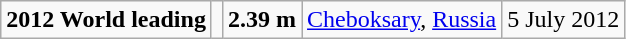<table class="wikitable">
<tr>
<td><strong>2012 World leading</strong></td>
<td></td>
<td><strong>2.39 m</strong></td>
<td><a href='#'>Cheboksary</a>, <a href='#'>Russia</a></td>
<td>5 July 2012</td>
</tr>
</table>
